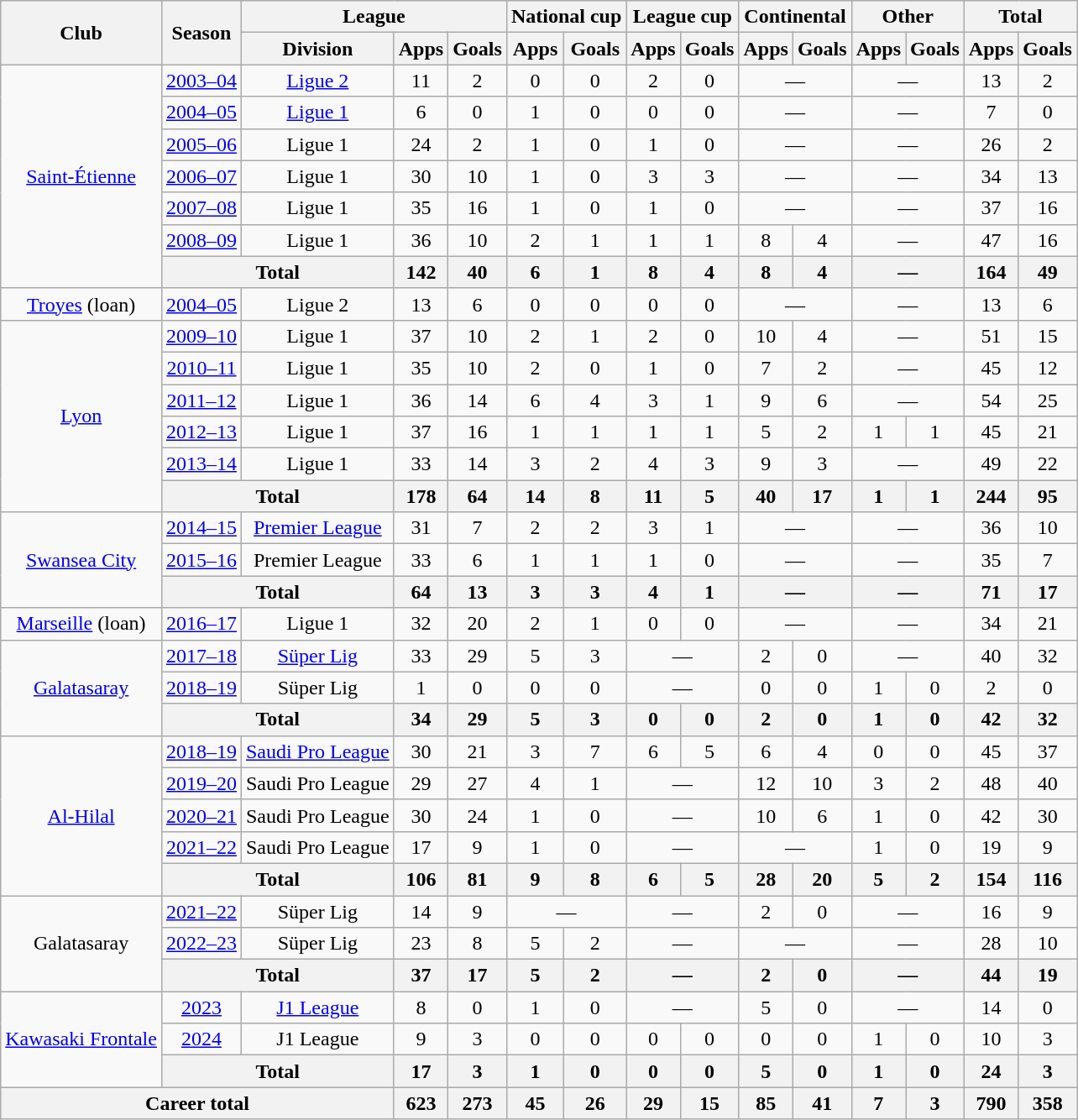<table class="wikitable" style="text-align: center;">
<tr>
<th rowspan="2">Club</th>
<th rowspan="2">Season</th>
<th colspan="3">League</th>
<th colspan="2">National cup</th>
<th colspan="2">League cup</th>
<th colspan="2">Continental</th>
<th colspan="2">Other</th>
<th colspan="2">Total</th>
</tr>
<tr>
<th>Division</th>
<th>Apps</th>
<th>Goals</th>
<th>Apps</th>
<th>Goals</th>
<th>Apps</th>
<th>Goals</th>
<th>Apps</th>
<th>Goals</th>
<th>Apps</th>
<th>Goals</th>
<th>Apps</th>
<th>Goals</th>
</tr>
<tr>
<td rowspan="7"><a href='#'>Saint-Étienne</a></td>
<td><a href='#'>2003–04</a></td>
<td><a href='#'>Ligue 2</a></td>
<td>11</td>
<td>2</td>
<td>0</td>
<td>0</td>
<td>2</td>
<td>0</td>
<td colspan="2">—</td>
<td colspan="2">—</td>
<td>13</td>
<td>2</td>
</tr>
<tr>
<td><a href='#'>2004–05</a></td>
<td><a href='#'>Ligue 1</a></td>
<td>6</td>
<td>0</td>
<td>1</td>
<td>0</td>
<td>0</td>
<td>0</td>
<td colspan="2">—</td>
<td colspan="2">—</td>
<td>7</td>
<td>0</td>
</tr>
<tr>
<td><a href='#'>2005–06</a></td>
<td>Ligue 1</td>
<td>24</td>
<td>2</td>
<td>1</td>
<td>0</td>
<td>1</td>
<td>0</td>
<td colspan="2">—</td>
<td colspan="2">—</td>
<td>26</td>
<td>2</td>
</tr>
<tr>
<td><a href='#'>2006–07</a></td>
<td>Ligue 1</td>
<td>30</td>
<td>10</td>
<td>1</td>
<td>0</td>
<td>3</td>
<td>3</td>
<td colspan="2">—</td>
<td colspan="2">—</td>
<td>34</td>
<td>13</td>
</tr>
<tr>
<td><a href='#'>2007–08</a></td>
<td>Ligue 1</td>
<td>35</td>
<td>16</td>
<td>1</td>
<td>0</td>
<td>1</td>
<td>0</td>
<td colspan="2">—</td>
<td colspan="2">—</td>
<td>37</td>
<td>16</td>
</tr>
<tr>
<td><a href='#'>2008–09</a></td>
<td>Ligue 1</td>
<td>36</td>
<td>10</td>
<td>2</td>
<td>1</td>
<td>1</td>
<td>1</td>
<td>8</td>
<td>4</td>
<td colspan="2">—</td>
<td>47</td>
<td>16</td>
</tr>
<tr>
<th colspan="2">Total</th>
<th>142</th>
<th>40</th>
<th>6</th>
<th>1</th>
<th>8</th>
<th>4</th>
<th>8</th>
<th>4</th>
<th colspan="2">—</th>
<th>164</th>
<th>49</th>
</tr>
<tr>
<td><a href='#'>Troyes</a> (loan)</td>
<td><a href='#'>2004–05</a></td>
<td>Ligue 2</td>
<td>13</td>
<td>6</td>
<td>0</td>
<td>0</td>
<td>0</td>
<td>0</td>
<td colspan="2">—</td>
<td colspan="2">—</td>
<td>13</td>
<td>6</td>
</tr>
<tr>
<td rowspan="6"><a href='#'>Lyon</a></td>
<td><a href='#'>2009–10</a></td>
<td>Ligue 1</td>
<td>37</td>
<td>10</td>
<td>2</td>
<td>1</td>
<td>2</td>
<td>0</td>
<td>10</td>
<td>4</td>
<td colspan="2">—</td>
<td>51</td>
<td>15</td>
</tr>
<tr>
<td><a href='#'>2010–11</a></td>
<td>Ligue 1</td>
<td>35</td>
<td>10</td>
<td>2</td>
<td>0</td>
<td>1</td>
<td>0</td>
<td>7</td>
<td>2</td>
<td colspan="2">—</td>
<td>45</td>
<td>12</td>
</tr>
<tr>
<td><a href='#'>2011–12</a></td>
<td>Ligue 1</td>
<td>36</td>
<td>14</td>
<td>6</td>
<td>4</td>
<td>3</td>
<td>1</td>
<td>9</td>
<td>6</td>
<td colspan="2">—</td>
<td>54</td>
<td>25</td>
</tr>
<tr>
<td><a href='#'>2012–13</a></td>
<td>Ligue 1</td>
<td>37</td>
<td>16</td>
<td>1</td>
<td>1</td>
<td>1</td>
<td>1</td>
<td>5</td>
<td>2</td>
<td>1</td>
<td>1</td>
<td>45</td>
<td>21</td>
</tr>
<tr>
<td><a href='#'>2013–14</a></td>
<td>Ligue 1</td>
<td>33</td>
<td>14</td>
<td>3</td>
<td>2</td>
<td>4</td>
<td>3</td>
<td>9</td>
<td>3</td>
<td colspan="2">—</td>
<td>49</td>
<td>22</td>
</tr>
<tr>
<th colspan="2">Total</th>
<th>178</th>
<th>64</th>
<th>14</th>
<th>8</th>
<th>11</th>
<th>5</th>
<th>40</th>
<th>17</th>
<th>1</th>
<th>1</th>
<th>244</th>
<th>95</th>
</tr>
<tr>
<td rowspan="3"><a href='#'>Swansea City</a></td>
<td><a href='#'>2014–15</a></td>
<td><a href='#'>Premier League</a></td>
<td>31</td>
<td>7</td>
<td>2</td>
<td>2</td>
<td>3</td>
<td>1</td>
<td colspan="2">—</td>
<td colspan="2">—</td>
<td>36</td>
<td>10</td>
</tr>
<tr>
<td><a href='#'>2015–16</a></td>
<td>Premier League</td>
<td>33</td>
<td>6</td>
<td>1</td>
<td>1</td>
<td>1</td>
<td>0</td>
<td colspan="2">—</td>
<td colspan="2">—</td>
<td>35</td>
<td>7</td>
</tr>
<tr>
<th colspan="2">Total</th>
<th>64</th>
<th>13</th>
<th>3</th>
<th>3</th>
<th>4</th>
<th>1</th>
<th colspan="2">—</th>
<th colspan="2">—</th>
<th>71</th>
<th>17</th>
</tr>
<tr>
<td><a href='#'>Marseille</a> (loan)</td>
<td><a href='#'>2016–17</a></td>
<td>Ligue 1</td>
<td>32</td>
<td>20</td>
<td>2</td>
<td>1</td>
<td>0</td>
<td>0</td>
<td colspan="2">—</td>
<td colspan="2">—</td>
<td>34</td>
<td>21</td>
</tr>
<tr>
<td rowspan="3"><a href='#'>Galatasaray</a></td>
<td><a href='#'>2017–18</a></td>
<td><a href='#'>Süper Lig</a></td>
<td>33</td>
<td>29</td>
<td>5</td>
<td>3</td>
<td colspan="2">—</td>
<td>2</td>
<td>0</td>
<td colspan="2">—</td>
<td>40</td>
<td>32</td>
</tr>
<tr>
<td><a href='#'>2018–19</a></td>
<td>Süper Lig</td>
<td>1</td>
<td>0</td>
<td>0</td>
<td>0</td>
<td colspan="2">—</td>
<td>0</td>
<td>0</td>
<td>1</td>
<td>0</td>
<td>2</td>
<td>0</td>
</tr>
<tr>
<th colspan="2">Total</th>
<th>34</th>
<th>29</th>
<th>5</th>
<th>3</th>
<th>0</th>
<th>0</th>
<th>2</th>
<th>0</th>
<th>1</th>
<th>0</th>
<th>42</th>
<th>32</th>
</tr>
<tr>
<td rowspan="5"><a href='#'>Al-Hilal</a></td>
<td><a href='#'>2018–19</a></td>
<td><a href='#'>Saudi Pro League</a></td>
<td>30</td>
<td>21</td>
<td>3</td>
<td>7</td>
<td>6</td>
<td>5</td>
<td>6</td>
<td>4</td>
<td>0</td>
<td>0</td>
<td>45</td>
<td>37</td>
</tr>
<tr>
<td><a href='#'>2019–20</a></td>
<td>Saudi Pro League</td>
<td>29</td>
<td>27</td>
<td>4</td>
<td>1</td>
<td colspan="2">—</td>
<td>12</td>
<td>10</td>
<td>3</td>
<td>2</td>
<td>48</td>
<td>40</td>
</tr>
<tr>
<td><a href='#'>2020–21</a></td>
<td>Saudi Pro League</td>
<td>30</td>
<td>24</td>
<td>1</td>
<td>0</td>
<td colspan="2">—</td>
<td>10</td>
<td>6</td>
<td>1</td>
<td>0</td>
<td>42</td>
<td>30</td>
</tr>
<tr>
<td><a href='#'>2021–22</a></td>
<td>Saudi Pro League</td>
<td>17</td>
<td>9</td>
<td>1</td>
<td>0</td>
<td colspan="2">—</td>
<td colspan="2">—</td>
<td>1</td>
<td>0</td>
<td>19</td>
<td>9</td>
</tr>
<tr>
<th colspan="2">Total</th>
<th>106</th>
<th>81</th>
<th>9</th>
<th>8</th>
<th>6</th>
<th>5</th>
<th>28</th>
<th>20</th>
<th>5</th>
<th>2</th>
<th>154</th>
<th>116</th>
</tr>
<tr>
<td rowspan="3">Galatasaray</td>
<td><a href='#'>2021–22</a></td>
<td>Süper Lig</td>
<td>14</td>
<td>9</td>
<td colspan="2">—</td>
<td colspan="2">—</td>
<td>2</td>
<td>0</td>
<td colspan="2">—</td>
<td>16</td>
<td>9</td>
</tr>
<tr>
<td><a href='#'>2022–23</a></td>
<td>Süper Lig</td>
<td>23</td>
<td>8</td>
<td>5</td>
<td>2</td>
<td colspan="2">—</td>
<td colspan="2">—</td>
<td colspan="2">—</td>
<td>28</td>
<td>10</td>
</tr>
<tr>
<th colspan="2">Total</th>
<th>37</th>
<th>17</th>
<th>5</th>
<th>2</th>
<th colspan="2">—</th>
<th>2</th>
<th>0</th>
<th colspan="2">—</th>
<th>44</th>
<th>19</th>
</tr>
<tr>
<td rowspan="3"><a href='#'>Kawasaki Frontale</a></td>
<td><a href='#'>2023</a></td>
<td><a href='#'>J1 League</a></td>
<td>8</td>
<td>0</td>
<td>1</td>
<td>0</td>
<td colspan="2">—</td>
<td>5</td>
<td>0</td>
<td colspan="2">—</td>
<td>14</td>
<td>0</td>
</tr>
<tr>
<td><a href='#'>2024</a></td>
<td>J1 League</td>
<td>9</td>
<td>3</td>
<td>0</td>
<td>0</td>
<td>0</td>
<td>0</td>
<td>0</td>
<td>0</td>
<td>1</td>
<td>0</td>
<td>10</td>
<td>3</td>
</tr>
<tr>
<th colspan="2">Total</th>
<th>17</th>
<th>3</th>
<th>1</th>
<th>0</th>
<th>0</th>
<th>0</th>
<th>5</th>
<th>0</th>
<th>1</th>
<th>0</th>
<th>24</th>
<th>3</th>
</tr>
<tr>
<th colspan="3">Career total</th>
<th>623</th>
<th>273</th>
<th>45</th>
<th>26</th>
<th>29</th>
<th>15</th>
<th>85</th>
<th>41</th>
<th>7</th>
<th>3</th>
<th>790</th>
<th>358</th>
</tr>
</table>
